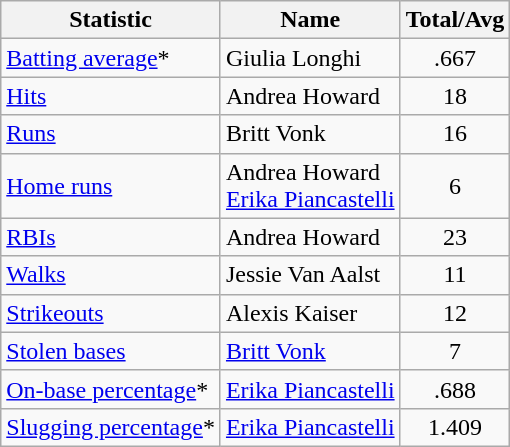<table class=wikitable>
<tr>
<th>Statistic</th>
<th>Name</th>
<th>Total/Avg</th>
</tr>
<tr>
<td><a href='#'>Batting average</a>*</td>
<td> Giulia Longhi</td>
<td style="text-align: center;">.667</td>
</tr>
<tr>
<td><a href='#'>Hits</a></td>
<td> Andrea Howard</td>
<td style="text-align: center;">18</td>
</tr>
<tr>
<td><a href='#'>Runs</a></td>
<td> Britt Vonk</td>
<td style="text-align: center;">16</td>
</tr>
<tr>
<td><a href='#'>Home runs</a></td>
<td> Andrea Howard<br> <a href='#'>Erika Piancastelli</a></td>
<td style="text-align: center;">6</td>
</tr>
<tr>
<td><a href='#'>RBIs</a></td>
<td> Andrea Howard</td>
<td style="text-align: center;">23</td>
</tr>
<tr>
<td><a href='#'>Walks</a></td>
<td> Jessie Van Aalst</td>
<td style="text-align: center;">11</td>
</tr>
<tr>
<td><a href='#'>Strikeouts</a></td>
<td> Alexis Kaiser</td>
<td style="text-align: center;">12</td>
</tr>
<tr>
<td><a href='#'>Stolen bases</a></td>
<td> <a href='#'>Britt Vonk</a></td>
<td style="text-align: center;">7</td>
</tr>
<tr>
<td><a href='#'>On-base percentage</a>*</td>
<td> <a href='#'>Erika Piancastelli</a></td>
<td style="text-align: center;">.688</td>
</tr>
<tr>
<td><a href='#'>Slugging percentage</a>*</td>
<td> <a href='#'>Erika Piancastelli</a></td>
<td style="text-align: center;">1.409</td>
</tr>
</table>
